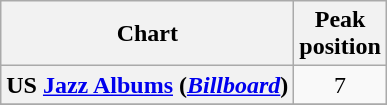<table class="wikitable plainrowheaders sortable" style="text-align:center;" border="1">
<tr>
<th scope="col">Chart</th>
<th scope="col">Peak<br>position</th>
</tr>
<tr>
<th scope="row">US <a href='#'>Jazz Albums</a> (<em><a href='#'>Billboard</a></em>)</th>
<td>7</td>
</tr>
<tr>
</tr>
</table>
